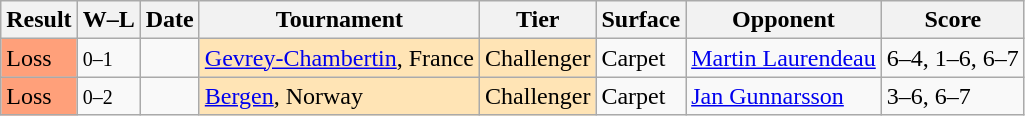<table class="sortable wikitable">
<tr>
<th>Result</th>
<th class="unsortable">W–L</th>
<th>Date</th>
<th>Tournament</th>
<th>Tier</th>
<th>Surface</th>
<th>Opponent</th>
<th class="unsortable">Score</th>
</tr>
<tr>
<td style="background:#ffa07a;">Loss</td>
<td><small>0–1</small></td>
<td></td>
<td style="background:moccasin;"><a href='#'>Gevrey-Chambertin</a>, France</td>
<td style="background:moccasin;">Challenger</td>
<td>Carpet</td>
<td> <a href='#'>Martin Laurendeau</a></td>
<td>6–4, 1–6, 6–7</td>
</tr>
<tr>
<td style="background:#ffa07a;">Loss</td>
<td><small>0–2</small></td>
<td></td>
<td style="background:moccasin;"><a href='#'>Bergen</a>, Norway</td>
<td style="background:moccasin;">Challenger</td>
<td>Carpet</td>
<td> <a href='#'>Jan Gunnarsson</a></td>
<td>3–6, 6–7</td>
</tr>
</table>
